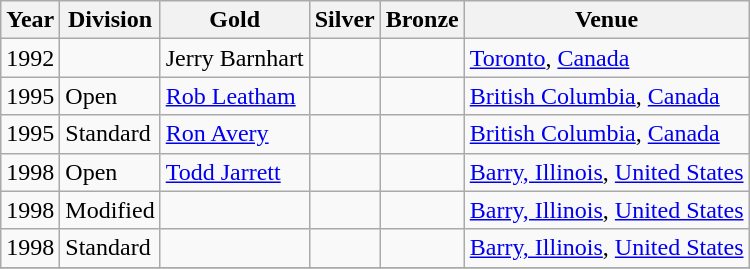<table class="wikitable sortable" style="text-align: left;">
<tr>
<th>Year</th>
<th>Division</th>
<th> Gold</th>
<th> Silver</th>
<th> Bronze</th>
<th>Venue</th>
</tr>
<tr>
<td>1992</td>
<td></td>
<td> Jerry Barnhart</td>
<td></td>
<td></td>
<td><a href='#'>Toronto</a>, <a href='#'>Canada</a></td>
</tr>
<tr>
<td>1995</td>
<td>Open</td>
<td> <a href='#'>Rob Leatham</a></td>
<td></td>
<td></td>
<td><a href='#'>British Columbia</a>, <a href='#'>Canada</a></td>
</tr>
<tr>
<td>1995</td>
<td>Standard</td>
<td> <a href='#'>Ron Avery</a></td>
<td></td>
<td></td>
<td><a href='#'>British Columbia</a>, <a href='#'>Canada</a></td>
</tr>
<tr>
<td>1998</td>
<td>Open</td>
<td> <a href='#'>Todd Jarrett</a></td>
<td></td>
<td></td>
<td><a href='#'>Barry, Illinois</a>, <a href='#'>United States</a></td>
</tr>
<tr>
<td>1998</td>
<td>Modified</td>
<td></td>
<td></td>
<td></td>
<td><a href='#'>Barry, Illinois</a>, <a href='#'>United States</a></td>
</tr>
<tr>
<td>1998</td>
<td>Standard</td>
<td></td>
<td></td>
<td></td>
<td><a href='#'>Barry, Illinois</a>, <a href='#'>United States</a></td>
</tr>
<tr>
</tr>
</table>
